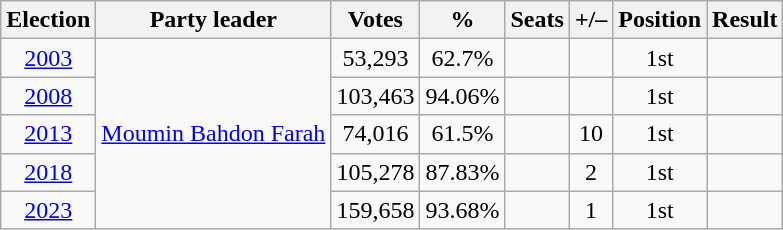<table class=wikitable style=text-align:center>
<tr>
<th><strong>Election</strong></th>
<th>Party leader</th>
<th><strong>Votes</strong></th>
<th><strong>%</strong></th>
<th><strong>Seats</strong></th>
<th>+/–</th>
<th>Position</th>
<th><strong>Result</strong></th>
</tr>
<tr>
<td><a href='#'>2003</a></td>
<td rowspan="5"><a href='#'>Moumin Bahdon Farah</a></td>
<td>53,293<br></td>
<td>62.7%</td>
<td></td>
<td></td>
<td> 1st</td>
<td></td>
</tr>
<tr>
<td><a href='#'>2008</a></td>
<td>103,463<br></td>
<td>94.06%</td>
<td></td>
<td></td>
<td> 1st</td>
<td></td>
</tr>
<tr>
<td><a href='#'>2013</a></td>
<td>74,016<br></td>
<td>61.5%</td>
<td></td>
<td> 10</td>
<td> 1st</td>
<td></td>
</tr>
<tr>
<td><a href='#'>2018</a></td>
<td>105,278<br></td>
<td>87.83%</td>
<td></td>
<td> 2</td>
<td> 1st</td>
<td></td>
</tr>
<tr>
<td><a href='#'>2023</a></td>
<td>159,658<br></td>
<td>93.68%</td>
<td></td>
<td> 1</td>
<td> 1st</td>
<td></td>
</tr>
</table>
